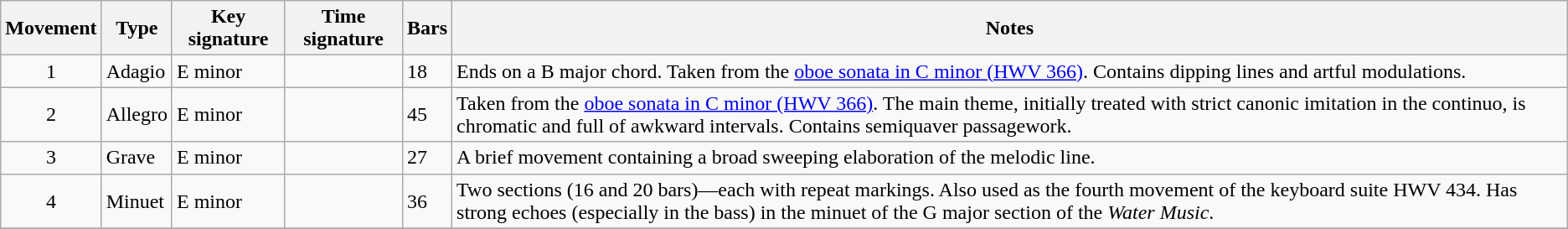<table class="wikitable" border="1">
<tr>
<th bgcolor=ececec>Movement</th>
<th bgcolor=ececec>Type</th>
<th bgcolor=ececec>Key signature</th>
<th bgcolor=ececec>Time signature</th>
<th bgcolor=ececec>Bars</th>
<th bgcolor=ececec>Notes</th>
</tr>
<tr>
<td align=center>1</td>
<td>Adagio</td>
<td>E minor</td>
<td></td>
<td>18</td>
<td>Ends on a B major chord. Taken from the <a href='#'>oboe sonata in C minor (HWV 366)</a>. Contains dipping lines and artful modulations.</td>
</tr>
<tr>
<td align=center>2</td>
<td>Allegro</td>
<td>E minor</td>
<td></td>
<td>45</td>
<td>Taken from the <a href='#'>oboe sonata in C minor (HWV 366)</a>. The main theme, initially treated with strict canonic imitation in the continuo, is chromatic and full of awkward intervals. Contains semiquaver passagework.</td>
</tr>
<tr>
<td align=center>3</td>
<td>Grave</td>
<td>E minor</td>
<td></td>
<td>27</td>
<td>A brief movement containing a broad sweeping elaboration of the melodic line.</td>
</tr>
<tr>
<td align=center>4</td>
<td>Minuet</td>
<td>E minor</td>
<td></td>
<td>36</td>
<td>Two sections (16 and 20 bars)—each with repeat markings. Also used as the fourth movement of the keyboard suite HWV 434. Has strong echoes (especially in the bass) in the minuet of the G major section of the <em>Water Music</em>.</td>
</tr>
<tr>
</tr>
</table>
